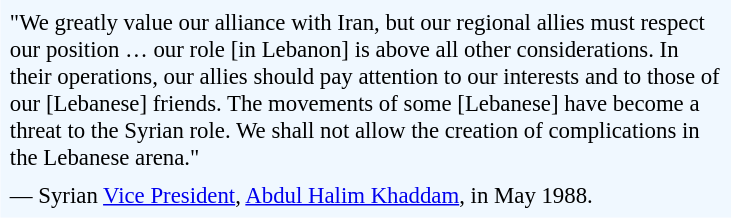<table class="toccolours" style="float: right; margin-left: 1em; margin-right: 2em; font-size: 95%; background:#F0F8FF; color:black; width:32em; max-width: 40%;" cellspacing="5">
<tr>
<td style="text-align: left;">"We greatly value our alliance with Iran, but our regional allies must respect our position … our role [in Lebanon] is above all other considerations. In their operations, our allies should pay attention to our interests and to those of our [Lebanese] friends. The movements of some [Lebanese] have become a threat to the Syrian role. We shall not allow the creation of complications in the Lebanese arena."</td>
</tr>
<tr>
<td style="text-align: left;">— Syrian <a href='#'>Vice President</a>, <a href='#'>Abdul Halim Khaddam</a>, in May 1988.</td>
</tr>
</table>
